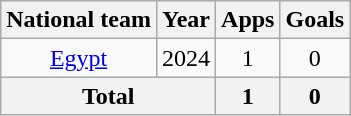<table class="wikitable" style="text-align:center">
<tr>
<th>National team</th>
<th>Year</th>
<th>Apps</th>
<th>Goals</th>
</tr>
<tr>
<td rowspan="1"><a href='#'>Egypt</a></td>
<td>2024</td>
<td>1</td>
<td>0</td>
</tr>
<tr>
<th colspan="2">Total</th>
<th>1</th>
<th>0</th>
</tr>
</table>
